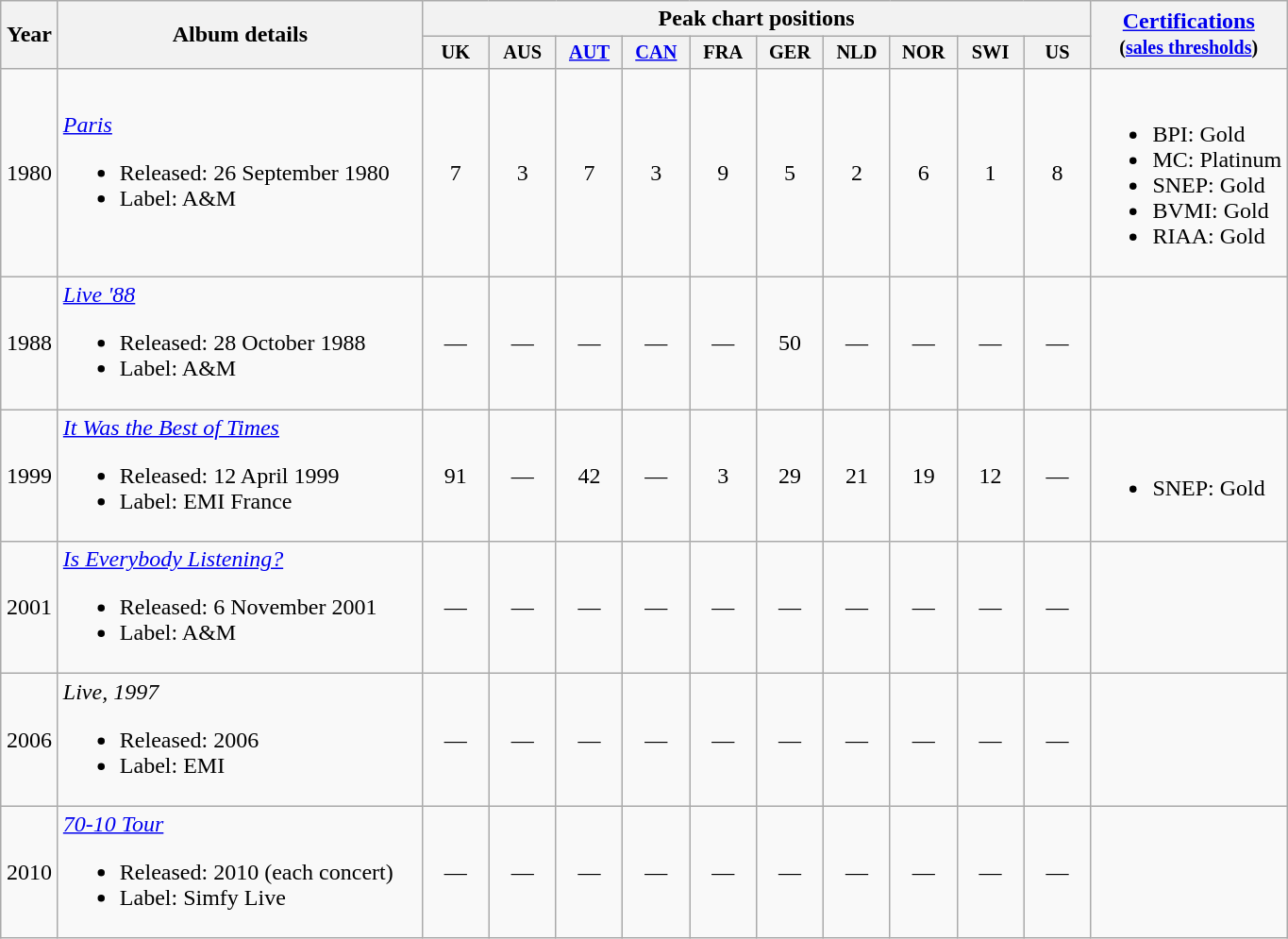<table class="wikitable" style="text-align: center">
<tr>
<th rowspan="2" width="33">Year</th>
<th rowspan="2" width="250">Album details</th>
<th colspan="10">Peak chart positions</th>
<th rowspan=2><a href='#'>Certifications</a><br><small>(<a href='#'>sales thresholds</a>)</small></th>
</tr>
<tr>
<th style="width:3em;font-size:85%">UK<br></th>
<th style="width:3em;font-size:85%">AUS<br></th>
<th style="width:3em;font-size:85%"><a href='#'>AUT</a><br></th>
<th style="width:3em;font-size:85%"><a href='#'>CAN</a><br></th>
<th style="width:3em;font-size:85%">FRA<br></th>
<th style="width:3em;font-size:85%">GER<br></th>
<th style="width:3em;font-size:85%">NLD<br></th>
<th style="width:3em;font-size:85%">NOR<br></th>
<th style="width:3em;font-size:85%">SWI<br></th>
<th style="width:3em;font-size:85%">US<br></th>
</tr>
<tr>
<td>1980</td>
<td align="left"><em><a href='#'>Paris</a></em><br><ul><li>Released: 26 September 1980</li><li>Label: A&M</li></ul></td>
<td>7</td>
<td>3</td>
<td>7</td>
<td>3</td>
<td>9</td>
<td>5</td>
<td>2</td>
<td>6</td>
<td>1</td>
<td>8</td>
<td align="left"><br><ul><li>BPI: Gold</li><li>MC: Platinum</li><li>SNEP: Gold</li><li>BVMI: Gold</li><li>RIAA: Gold</li></ul></td>
</tr>
<tr>
<td>1988</td>
<td align="left"><em><a href='#'>Live '88</a></em><br><ul><li>Released: 28 October 1988</li><li>Label: A&M</li></ul></td>
<td>—</td>
<td>—</td>
<td>—</td>
<td>—</td>
<td>—</td>
<td>50</td>
<td>—</td>
<td>—</td>
<td>—</td>
<td>—</td>
<td align="left"></td>
</tr>
<tr>
<td>1999</td>
<td align="left"><em><a href='#'>It Was the Best of Times</a></em><br><ul><li>Released: 12 April 1999</li><li>Label: EMI France</li></ul></td>
<td>91</td>
<td>—</td>
<td>42</td>
<td>—</td>
<td>3</td>
<td>29</td>
<td>21</td>
<td>19</td>
<td>12</td>
<td>—</td>
<td align="left"><br><ul><li>SNEP: Gold</li></ul></td>
</tr>
<tr>
<td>2001</td>
<td align="left"><em><a href='#'>Is Everybody Listening?</a></em><br><ul><li>Released: 6 November 2001</li><li>Label: A&M</li></ul></td>
<td>—</td>
<td>—</td>
<td>—</td>
<td>—</td>
<td>—</td>
<td>—</td>
<td>—</td>
<td>—</td>
<td>—</td>
<td>—</td>
<td align="left"></td>
</tr>
<tr>
<td>2006</td>
<td align="left"><em>Live, 1997</em><br><ul><li>Released: 2006</li><li>Label: EMI</li></ul></td>
<td>—</td>
<td>—</td>
<td>—</td>
<td>—</td>
<td>—</td>
<td>—</td>
<td>—</td>
<td>—</td>
<td>—</td>
<td>—</td>
<td align="left"></td>
</tr>
<tr>
<td>2010</td>
<td align="left"><em><a href='#'>70-10 Tour</a></em><br><ul><li>Released: 2010 (each concert)</li><li>Label: Simfy Live</li></ul></td>
<td>—</td>
<td>—</td>
<td>—</td>
<td>—</td>
<td>—</td>
<td>—</td>
<td>—</td>
<td>—</td>
<td>—</td>
<td>—</td>
<td align="left"></td>
</tr>
</table>
